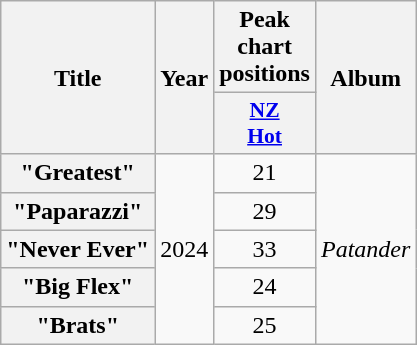<table class="wikitable plainrowheaders" style="text-align:center;">
<tr>
<th scope="col" rowspan="2">Title</th>
<th scope="col" rowspan="2">Year</th>
<th scope="col" colspan="1">Peak chart positions</th>
<th scope="col" rowspan="2">Album</th>
</tr>
<tr>
<th scope="col" style="width:3em;font-size:90%;"><a href='#'>NZ<br>Hot</a><br></th>
</tr>
<tr>
<th scope="row">"Greatest"</th>
<td rowspan="5">2024</td>
<td>21</td>
<td rowspan="5"><em>Patander</em></td>
</tr>
<tr>
<th scope="row">"Paparazzi"</th>
<td>29</td>
</tr>
<tr>
<th scope="row">"Never Ever"</th>
<td>33</td>
</tr>
<tr>
<th scope="row">"Big Flex"</th>
<td>24</td>
</tr>
<tr>
<th scope="row">"Brats"</th>
<td>25</td>
</tr>
</table>
